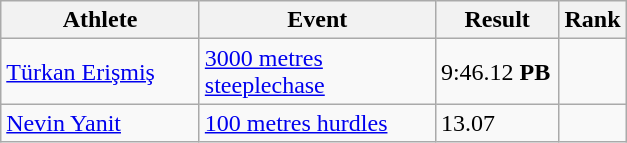<table class=wikitable>
<tr>
<th width=125>Athlete</th>
<th width=150>Event</th>
<th width=75>Result</th>
<th>Rank</th>
</tr>
<tr>
<td><a href='#'>Türkan Erişmiş</a></td>
<td><a href='#'>3000 metres steeplechase</a></td>
<td>9:46.12 <strong>PB</strong></td>
<td align=center></td>
</tr>
<tr>
<td><a href='#'>Nevin Yanit</a></td>
<td><a href='#'>100 metres hurdles</a></td>
<td>13.07</td>
<td align=center></td>
</tr>
</table>
